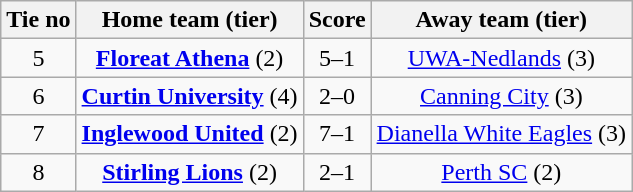<table class="wikitable" style="text-align:center">
<tr>
<th>Tie no</th>
<th>Home team (tier)</th>
<th>Score</th>
<th>Away team (tier)</th>
</tr>
<tr>
<td>5</td>
<td><strong><a href='#'>Floreat Athena</a></strong> (2)</td>
<td>5–1</td>
<td><a href='#'>UWA-Nedlands</a> (3)</td>
</tr>
<tr>
<td>6</td>
<td><strong><a href='#'>Curtin University</a></strong> (4)</td>
<td>2–0</td>
<td><a href='#'>Canning City</a> (3)</td>
</tr>
<tr>
<td>7</td>
<td><strong><a href='#'>Inglewood United</a></strong> (2)</td>
<td>7–1</td>
<td><a href='#'>Dianella White Eagles</a> (3)</td>
</tr>
<tr>
<td>8</td>
<td><strong><a href='#'>Stirling Lions</a></strong> (2)</td>
<td>2–1</td>
<td><a href='#'>Perth SC</a> (2)</td>
</tr>
</table>
